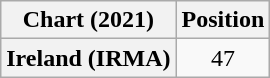<table class="wikitable plainrowheaders" style="text-align:center">
<tr>
<th scope="col">Chart (2021)</th>
<th scope="col">Position</th>
</tr>
<tr>
<th scope="row">Ireland (IRMA)</th>
<td>47</td>
</tr>
</table>
